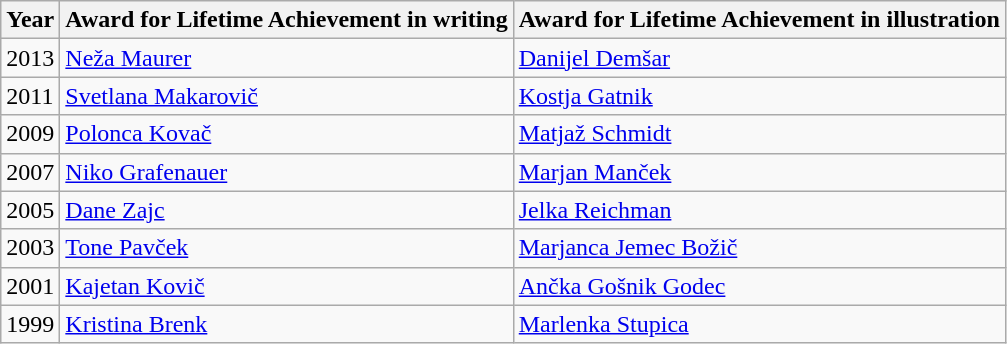<table class="wikitable sortable">
<tr>
<th>Year</th>
<th>Award for Lifetime Achievement in writing</th>
<th>Award for Lifetime Achievement in illustration</th>
</tr>
<tr>
<td>2013</td>
<td><a href='#'>Neža Maurer</a></td>
<td><a href='#'>Danijel Demšar</a></td>
</tr>
<tr>
<td>2011</td>
<td><a href='#'>Svetlana Makarovič</a></td>
<td><a href='#'>Kostja Gatnik</a></td>
</tr>
<tr>
<td>2009</td>
<td><a href='#'>Polonca Kovač</a></td>
<td><a href='#'>Matjaž Schmidt</a></td>
</tr>
<tr>
<td>2007</td>
<td><a href='#'>Niko Grafenauer</a></td>
<td><a href='#'>Marjan Manček</a></td>
</tr>
<tr>
<td>2005</td>
<td><a href='#'>Dane Zajc</a></td>
<td><a href='#'>Jelka Reichman</a></td>
</tr>
<tr>
<td>2003</td>
<td><a href='#'>Tone Pavček</a></td>
<td><a href='#'>Marjanca Jemec Božič</a></td>
</tr>
<tr>
<td>2001</td>
<td><a href='#'>Kajetan Kovič</a></td>
<td><a href='#'>Ančka Gošnik Godec</a></td>
</tr>
<tr>
<td>1999</td>
<td><a href='#'>Kristina Brenk</a></td>
<td><a href='#'>Marlenka Stupica</a></td>
</tr>
</table>
